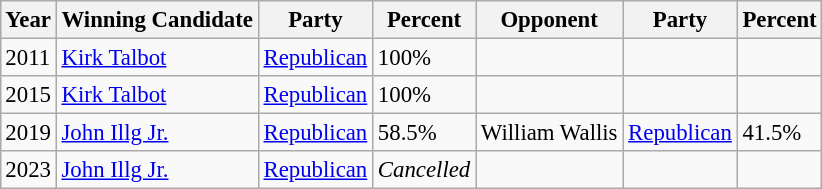<table class="wikitable" style="margin:0.5em auto; font-size:95%;">
<tr>
<th>Year</th>
<th>Winning Candidate</th>
<th>Party</th>
<th>Percent</th>
<th>Opponent</th>
<th>Party</th>
<th>Percent</th>
</tr>
<tr>
<td>2011</td>
<td><a href='#'>Kirk Talbot</a></td>
<td><a href='#'>Republican</a></td>
<td>100%</td>
<td></td>
<td></td>
<td></td>
</tr>
<tr>
<td>2015</td>
<td><a href='#'>Kirk Talbot</a></td>
<td><a href='#'>Republican</a></td>
<td>100%</td>
<td></td>
<td></td>
<td></td>
</tr>
<tr>
<td>2019</td>
<td><a href='#'>John Illg Jr.</a></td>
<td><a href='#'>Republican</a></td>
<td>58.5%</td>
<td>William Wallis</td>
<td><a href='#'>Republican</a></td>
<td>41.5%</td>
</tr>
<tr>
<td>2023</td>
<td><a href='#'>John Illg Jr.</a></td>
<td><a href='#'>Republican</a></td>
<td><em>Cancelled</em></td>
<td></td>
<td></td>
<td></td>
</tr>
</table>
